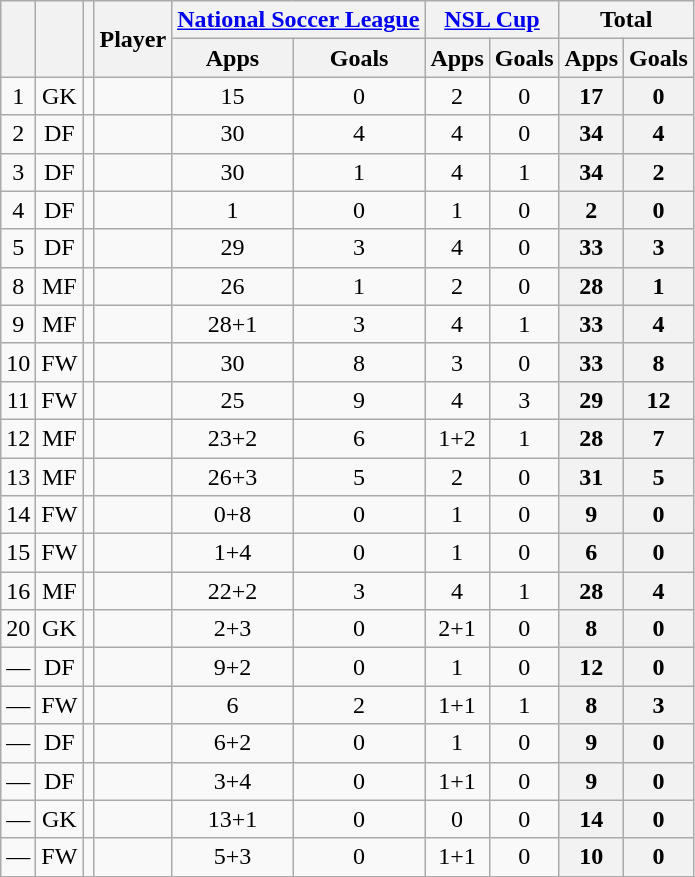<table class="wikitable sortable" style="text-align:center">
<tr>
<th rowspan="2"></th>
<th rowspan="2"></th>
<th rowspan="2"></th>
<th rowspan="2">Player</th>
<th colspan="2"><a href='#'>National Soccer League</a></th>
<th colspan="2"><a href='#'>NSL Cup</a></th>
<th colspan="2">Total</th>
</tr>
<tr>
<th>Apps</th>
<th>Goals</th>
<th>Apps</th>
<th>Goals</th>
<th>Apps</th>
<th>Goals</th>
</tr>
<tr>
<td>1</td>
<td>GK</td>
<td></td>
<td align="left"><br></td>
<td>15</td>
<td>0<br></td>
<td>2</td>
<td>0<br></td>
<th>17</th>
<th>0</th>
</tr>
<tr>
<td>2</td>
<td>DF</td>
<td></td>
<td align="left"><br></td>
<td>30</td>
<td>4<br></td>
<td>4</td>
<td>0<br></td>
<th>34</th>
<th>4</th>
</tr>
<tr>
<td>3</td>
<td>DF</td>
<td></td>
<td align="left"><br></td>
<td>30</td>
<td>1<br></td>
<td>4</td>
<td>1<br></td>
<th>34</th>
<th>2</th>
</tr>
<tr>
<td>4</td>
<td>DF</td>
<td></td>
<td align="left"><br></td>
<td>1</td>
<td>0<br></td>
<td>1</td>
<td>0<br></td>
<th>2</th>
<th>0</th>
</tr>
<tr>
<td>5</td>
<td>DF</td>
<td></td>
<td align="left"><br></td>
<td>29</td>
<td>3<br></td>
<td>4</td>
<td>0<br></td>
<th>33</th>
<th>3</th>
</tr>
<tr>
<td>8</td>
<td>MF</td>
<td></td>
<td align="left"><br></td>
<td>26</td>
<td>1<br></td>
<td>2</td>
<td>0<br></td>
<th>28</th>
<th>1</th>
</tr>
<tr>
<td>9</td>
<td>MF</td>
<td></td>
<td align="left"><br></td>
<td>28+1</td>
<td>3<br></td>
<td>4</td>
<td>1<br></td>
<th>33</th>
<th>4</th>
</tr>
<tr>
<td>10</td>
<td>FW</td>
<td></td>
<td align="left"><br></td>
<td>30</td>
<td>8<br></td>
<td>3</td>
<td>0<br></td>
<th>33</th>
<th>8</th>
</tr>
<tr>
<td>11</td>
<td>FW</td>
<td></td>
<td align="left"><br></td>
<td>25</td>
<td>9<br></td>
<td>4</td>
<td>3<br></td>
<th>29</th>
<th>12</th>
</tr>
<tr>
<td>12</td>
<td>MF</td>
<td></td>
<td align="left"><br></td>
<td>23+2</td>
<td>6<br></td>
<td>1+2</td>
<td>1<br></td>
<th>28</th>
<th>7</th>
</tr>
<tr>
<td>13</td>
<td>MF</td>
<td></td>
<td align="left"><br></td>
<td>26+3</td>
<td>5<br></td>
<td>2</td>
<td>0<br></td>
<th>31</th>
<th>5</th>
</tr>
<tr>
<td>14</td>
<td>FW</td>
<td></td>
<td align="left"><br></td>
<td>0+8</td>
<td>0<br></td>
<td>1</td>
<td>0<br></td>
<th>9</th>
<th>0</th>
</tr>
<tr>
<td>15</td>
<td>FW</td>
<td></td>
<td align="left"><br></td>
<td>1+4</td>
<td>0<br></td>
<td>1</td>
<td>0<br></td>
<th>6</th>
<th>0</th>
</tr>
<tr>
<td>16</td>
<td>MF</td>
<td></td>
<td align="left"><br></td>
<td>22+2</td>
<td>3<br></td>
<td>4</td>
<td>1<br></td>
<th>28</th>
<th>4</th>
</tr>
<tr>
<td>20</td>
<td>GK</td>
<td></td>
<td align="left"><br></td>
<td>2+3</td>
<td>0<br></td>
<td>2+1</td>
<td>0<br></td>
<th>8</th>
<th>0</th>
</tr>
<tr>
<td>—</td>
<td>DF</td>
<td></td>
<td align="left"><br></td>
<td>9+2</td>
<td>0<br></td>
<td>1</td>
<td>0<br></td>
<th>12</th>
<th>0</th>
</tr>
<tr>
<td>—</td>
<td>FW</td>
<td></td>
<td align="left"><br></td>
<td>6</td>
<td>2<br></td>
<td>1+1</td>
<td>1<br></td>
<th>8</th>
<th>3</th>
</tr>
<tr>
<td>—</td>
<td>DF</td>
<td></td>
<td align="left"><br></td>
<td>6+2</td>
<td>0<br></td>
<td>1</td>
<td>0<br></td>
<th>9</th>
<th>0</th>
</tr>
<tr>
<td>—</td>
<td>DF</td>
<td></td>
<td align="left"><br></td>
<td>3+4</td>
<td>0<br></td>
<td>1+1</td>
<td>0<br></td>
<th>9</th>
<th>0</th>
</tr>
<tr>
<td>—</td>
<td>GK</td>
<td></td>
<td align="left"><br></td>
<td>13+1</td>
<td>0<br></td>
<td>0</td>
<td>0<br></td>
<th>14</th>
<th>0</th>
</tr>
<tr>
<td>—</td>
<td>FW</td>
<td></td>
<td align="left"><br></td>
<td>5+3</td>
<td>0<br></td>
<td>1+1</td>
<td>0<br></td>
<th>10</th>
<th>0</th>
</tr>
</table>
